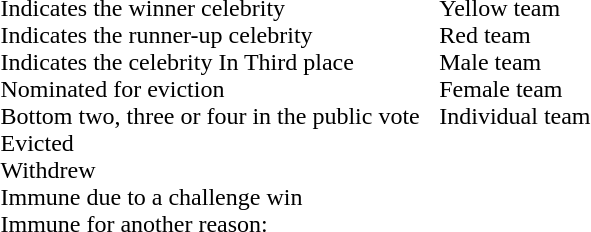<table>
<tr>
<td valign="top"><br> Indicates the winner celebrity<br>
 Indicates the runner-up celebrity<br>
 Indicates the celebrity In Third place<br>
 Nominated for eviction<br>
 Bottom two, three or four in the public vote<br>
 Evicted<br>
 Withdrew<br>

 Immune due to a challenge win<br>
 Immune for another reason:
</td>
<td width="5"> </td>
<td valign="top"><br> Yellow team<br>
 Red team<br>
 Male team<br>
 Female team<br>
 Individual team</td>
</tr>
</table>
